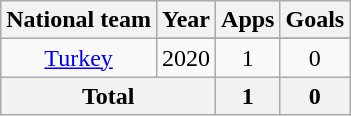<table class="wikitable" style="text-align:center">
<tr>
<th>National team</th>
<th>Year</th>
<th>Apps</th>
<th>Goals</th>
</tr>
<tr>
<td rowspan=2><a href='#'>Turkey</a></td>
</tr>
<tr>
<td>2020</td>
<td>1</td>
<td>0</td>
</tr>
<tr>
<th colspan=2>Total</th>
<th>1</th>
<th>0</th>
</tr>
</table>
